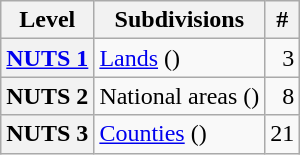<table class="wikitable">
<tr>
<th>Level</th>
<th>Subdivisions</th>
<th>#</th>
</tr>
<tr>
<th><a href='#'>NUTS 1</a></th>
<td><a href='#'>Lands</a> ()</td>
<td align="right">3</td>
</tr>
<tr>
<th>NUTS 2</th>
<td>National areas ()</td>
<td align="right">8</td>
</tr>
<tr>
<th>NUTS 3</th>
<td><a href='#'>Counties</a> ()</td>
<td align="right">21</td>
</tr>
</table>
